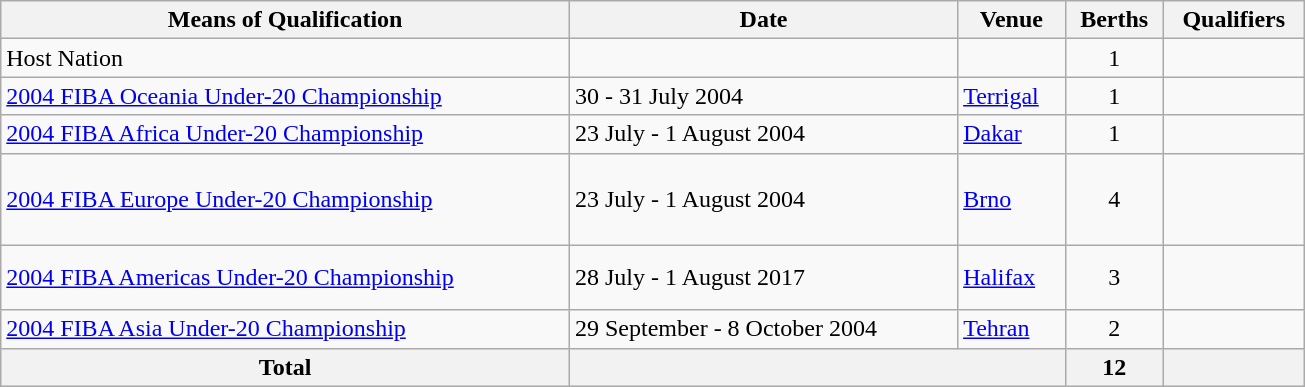<table class="wikitable" style="width:870px;">
<tr>
<th>Means of Qualification</th>
<th>Date</th>
<th>Venue</th>
<th>Berths</th>
<th>Qualifiers</th>
</tr>
<tr>
<td>Host Nation</td>
<td></td>
<td></td>
<td style="text-align:center;">1</td>
<td></td>
</tr>
<tr>
<td><a href='#'>2004 FIBA Oceania Under-20 Championship</a></td>
<td>30 - 31 July 2004</td>
<td> <a href='#'>Terrigal</a></td>
<td style="text-align:center;">1</td>
<td></td>
</tr>
<tr>
<td><a href='#'>2004 FIBA Africa Under-20 Championship</a></td>
<td>23 July - 1 August 2004</td>
<td> <a href='#'>Dakar</a></td>
<td style="text-align:center;">1</td>
<td></td>
</tr>
<tr>
<td><a href='#'>2004 FIBA Europe Under-20 Championship</a></td>
<td>23 July - 1 August 2004</td>
<td> <a href='#'>Brno</a></td>
<td style="text-align:center;">4</td>
<td><br><br><br></td>
</tr>
<tr>
<td><a href='#'>2004 FIBA Americas Under-20 Championship</a></td>
<td>28 July - 1 August 2017</td>
<td> <a href='#'>Halifax</a></td>
<td style="text-align:center;">3</td>
<td><br><br></td>
</tr>
<tr>
<td><a href='#'>2004 FIBA Asia Under-20 Championship</a></td>
<td>29 September -  8 October 2004</td>
<td> <a href='#'>Tehran</a></td>
<td style="text-align:center;">2</td>
<td><del></del><br></td>
</tr>
<tr>
<th>Total</th>
<th colspan="2"></th>
<th>12</th>
<th></th>
</tr>
</table>
